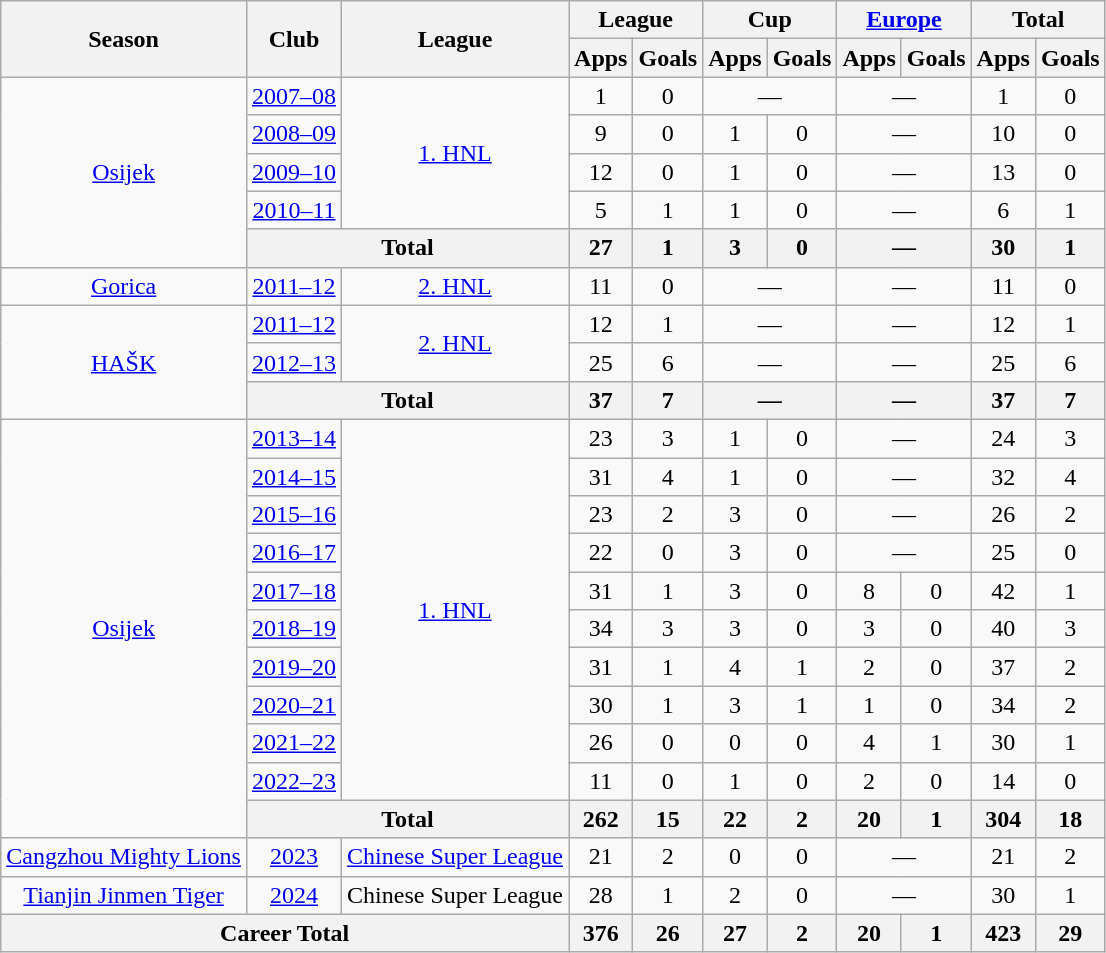<table class="wikitable" style="font-size:100%; text-align: center">
<tr>
<th rowspan="2">Season</th>
<th rowspan="2">Club</th>
<th rowspan="2">League</th>
<th colspan="2">League</th>
<th colspan="2">Cup</th>
<th colspan="2"><a href='#'>Europe</a></th>
<th colspan="2">Total</th>
</tr>
<tr>
<th>Apps</th>
<th>Goals</th>
<th>Apps</th>
<th>Goals</th>
<th>Apps</th>
<th>Goals</th>
<th>Apps</th>
<th>Goals</th>
</tr>
<tr>
<td rowspan="5" valign="center"><a href='#'>Osijek</a></td>
<td><a href='#'>2007–08</a></td>
<td rowspan="4" valign="center"><a href='#'>1. HNL</a></td>
<td>1</td>
<td>0</td>
<td colspan="2">—</td>
<td colspan="2">—</td>
<td>1</td>
<td>0</td>
</tr>
<tr>
<td><a href='#'>2008–09</a></td>
<td>9</td>
<td>0</td>
<td>1</td>
<td>0</td>
<td colspan="2">—</td>
<td>10</td>
<td>0</td>
</tr>
<tr>
<td><a href='#'>2009–10</a></td>
<td>12</td>
<td>0</td>
<td>1</td>
<td>0</td>
<td colspan="2">—</td>
<td>13</td>
<td>0</td>
</tr>
<tr>
<td><a href='#'>2010–11</a></td>
<td>5</td>
<td>1</td>
<td>1</td>
<td>0</td>
<td colspan="2">—</td>
<td>6</td>
<td>1</td>
</tr>
<tr>
<th colspan=2>Total</th>
<th>27</th>
<th>1</th>
<th>3</th>
<th>0</th>
<th colspan="2">—</th>
<th>30</th>
<th>1</th>
</tr>
<tr>
<td valign="center"><a href='#'>Gorica</a></td>
<td><a href='#'>2011–12</a></td>
<td valign="center"><a href='#'>2. HNL</a></td>
<td>11</td>
<td>0</td>
<td colspan="2">—</td>
<td colspan="2">—</td>
<td>11</td>
<td>0</td>
</tr>
<tr>
<td rowspan="3" valign="center"><a href='#'>HAŠK</a></td>
<td><a href='#'>2011–12</a></td>
<td rowspan="2" valign="center"><a href='#'>2. HNL</a></td>
<td>12</td>
<td>1</td>
<td colspan="2">—</td>
<td colspan="2">—</td>
<td>12</td>
<td>1</td>
</tr>
<tr>
<td><a href='#'>2012–13</a></td>
<td>25</td>
<td>6</td>
<td colspan="2">—</td>
<td colspan="2">—</td>
<td>25</td>
<td>6</td>
</tr>
<tr>
<th colspan=2>Total</th>
<th>37</th>
<th>7</th>
<th colspan="2">—</th>
<th colspan="2">—</th>
<th>37</th>
<th>7</th>
</tr>
<tr>
<td rowspan="11" valign="center"><a href='#'>Osijek</a></td>
<td><a href='#'>2013–14</a></td>
<td rowspan="10" valign="center"><a href='#'>1. HNL</a></td>
<td>23</td>
<td>3</td>
<td>1</td>
<td>0</td>
<td colspan="2">—</td>
<td>24</td>
<td>3</td>
</tr>
<tr>
<td><a href='#'>2014–15</a></td>
<td>31</td>
<td>4</td>
<td>1</td>
<td>0</td>
<td colspan="2">—</td>
<td>32</td>
<td>4</td>
</tr>
<tr>
<td><a href='#'>2015–16</a></td>
<td>23</td>
<td>2</td>
<td>3</td>
<td>0</td>
<td colspan="2">—</td>
<td>26</td>
<td>2</td>
</tr>
<tr>
<td><a href='#'>2016–17</a></td>
<td>22</td>
<td>0</td>
<td>3</td>
<td>0</td>
<td colspan="2">—</td>
<td>25</td>
<td>0</td>
</tr>
<tr>
<td><a href='#'>2017–18</a></td>
<td>31</td>
<td>1</td>
<td>3</td>
<td>0</td>
<td>8</td>
<td>0</td>
<td>42</td>
<td>1</td>
</tr>
<tr>
<td><a href='#'>2018–19</a></td>
<td>34</td>
<td>3</td>
<td>3</td>
<td>0</td>
<td>3</td>
<td>0</td>
<td>40</td>
<td>3</td>
</tr>
<tr>
<td><a href='#'>2019–20</a></td>
<td>31</td>
<td>1</td>
<td>4</td>
<td>1</td>
<td>2</td>
<td>0</td>
<td>37</td>
<td>2</td>
</tr>
<tr>
<td><a href='#'>2020–21</a></td>
<td>30</td>
<td>1</td>
<td>3</td>
<td>1</td>
<td>1</td>
<td>0</td>
<td>34</td>
<td>2</td>
</tr>
<tr>
<td><a href='#'>2021–22</a></td>
<td>26</td>
<td>0</td>
<td>0</td>
<td>0</td>
<td>4</td>
<td>1</td>
<td>30</td>
<td>1</td>
</tr>
<tr>
<td><a href='#'>2022–23</a></td>
<td>11</td>
<td>0</td>
<td>1</td>
<td>0</td>
<td>2</td>
<td>0</td>
<td>14</td>
<td>0</td>
</tr>
<tr>
<th colspan=2>Total</th>
<th>262</th>
<th>15</th>
<th>22</th>
<th>2</th>
<th>20</th>
<th>1</th>
<th>304</th>
<th>18</th>
</tr>
<tr>
<td><a href='#'>Cangzhou Mighty Lions</a></td>
<td><a href='#'>2023</a></td>
<td><a href='#'>Chinese Super League</a></td>
<td>21</td>
<td>2</td>
<td>0</td>
<td>0</td>
<td colspan="2">—</td>
<td>21</td>
<td>2</td>
</tr>
<tr>
<td><a href='#'>Tianjin Jinmen Tiger</a></td>
<td><a href='#'>2024</a></td>
<td>Chinese Super League</td>
<td>28</td>
<td>1</td>
<td>2</td>
<td>0</td>
<td colspan="2">—</td>
<td>30</td>
<td>1</td>
</tr>
<tr>
<th colspan=3>Career Total</th>
<th>376</th>
<th>26</th>
<th>27</th>
<th>2</th>
<th>20</th>
<th>1</th>
<th>423</th>
<th>29</th>
</tr>
</table>
